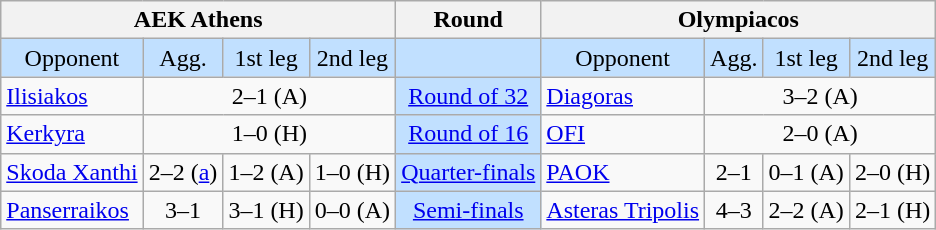<table class="wikitable" style="text-align:center">
<tr>
<th colspan=4>AEK Athens</th>
<th>Round</th>
<th colspan=4>Olympiacos</th>
</tr>
<tr style="background:#c1e0ff">
<td>Opponent</td>
<td>Agg.</td>
<td>1st leg</td>
<td>2nd leg</td>
<td></td>
<td>Opponent</td>
<td>Agg.</td>
<td>1st leg</td>
<td>2nd leg</td>
</tr>
<tr>
<td align=left><a href='#'>Ilisiakos</a></td>
<td colspan=3>2–1 (A)</td>
<td style="background:#c1e0ff;"><a href='#'>Round of 32</a></td>
<td align=left><a href='#'>Diagoras</a></td>
<td colspan=3>3–2 (A)</td>
</tr>
<tr>
<td align=left><a href='#'>Kerkyra</a></td>
<td colspan=3>1–0 (H)</td>
<td style="background:#c1e0ff;"><a href='#'>Round of 16</a></td>
<td align=left><a href='#'>OFI</a></td>
<td colspan=3>2–0 (A)</td>
</tr>
<tr>
<td align=left><a href='#'>Skoda Xanthi</a></td>
<td>2–2 (<a href='#'>a</a>)</td>
<td>1–2 (A)</td>
<td>1–0 (H)</td>
<td style="background:#c1e0ff;"><a href='#'>Quarter-finals</a></td>
<td align=left><a href='#'>PAOK</a></td>
<td>2–1</td>
<td>0–1 (A)</td>
<td>2–0  (H)</td>
</tr>
<tr>
<td align=left><a href='#'>Panserraikos</a></td>
<td>3–1</td>
<td>3–1 (H)</td>
<td>0–0 (A)</td>
<td style="background:#c1e0ff;"><a href='#'>Semi-finals</a></td>
<td align=left><a href='#'>Asteras Tripolis</a></td>
<td>4–3</td>
<td>2–2 (A)</td>
<td>2–1 (H)</td>
</tr>
</table>
